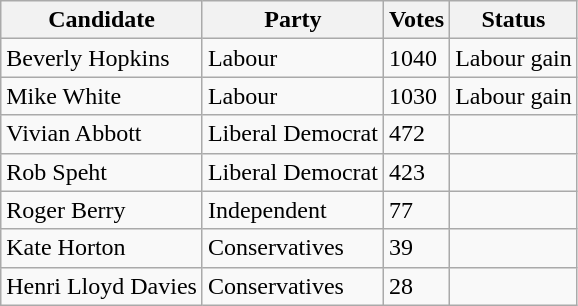<table class="wikitable sortable">
<tr>
<th>Candidate</th>
<th>Party</th>
<th>Votes</th>
<th>Status</th>
</tr>
<tr>
<td>Beverly Hopkins</td>
<td>Labour</td>
<td>1040</td>
<td>Labour gain</td>
</tr>
<tr>
<td>Mike White</td>
<td>Labour</td>
<td>1030</td>
<td>Labour gain</td>
</tr>
<tr>
<td>Vivian Abbott</td>
<td>Liberal Democrat</td>
<td>472</td>
<td></td>
</tr>
<tr>
<td>Rob Speht</td>
<td>Liberal Democrat</td>
<td>423</td>
<td></td>
</tr>
<tr>
<td>Roger Berry</td>
<td>Independent</td>
<td>77</td>
<td></td>
</tr>
<tr>
<td>Kate Horton</td>
<td>Conservatives</td>
<td>39</td>
<td></td>
</tr>
<tr>
<td>Henri Lloyd Davies</td>
<td>Conservatives</td>
<td>28</td>
<td></td>
</tr>
</table>
